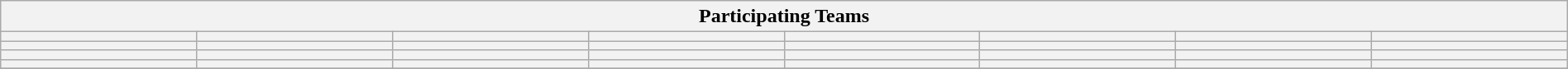<table class="wikitable" style="width:100%;">
<tr>
<th colspan=8><strong>Participating Teams</strong></th>
</tr>
<tr>
<th style="width:12%;"></th>
<th style="width:12%;"></th>
<th style="width:12%;"></th>
<th style="width:12%;"></th>
<th style="width:12%;"></th>
<th style="width:12%;"></th>
<th style="width:12%;"></th>
<th style="width:12%;"></th>
</tr>
<tr>
<th style="width:12%;"></th>
<th style="width:12%;"></th>
<th style="width:12%;"></th>
<th style="width:12%;"></th>
<th style="width:12%;"></th>
<th style="width:12%;"></th>
<th style="width:12%;"></th>
<th style="width:12%;"></th>
</tr>
<tr>
<th style="width:12%;"></th>
<th style="width:12%;"></th>
<th style="width:12%;"></th>
<th style="width:12%;"></th>
<th style="width:12%;"></th>
<th style="width:12%;"></th>
<th style="width:12%;"></th>
<th style="width:12%;"></th>
</tr>
<tr>
<th style="width:12%;"></th>
<th style="width:12%;"></th>
<th style="width:12%;"></th>
<th style="width:12%;"></th>
<th style="width:12%;"></th>
<th style="width:12%;"></th>
<th style="width:12%;"></th>
<th style="width:12%;"></th>
</tr>
<tr>
</tr>
</table>
